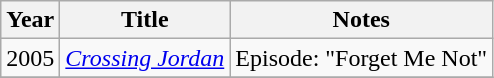<table class="wikitable">
<tr>
<th>Year</th>
<th>Title</th>
<th>Notes</th>
</tr>
<tr>
<td>2005</td>
<td><em><a href='#'>Crossing Jordan</a></em></td>
<td>Episode: "Forget Me Not"</td>
</tr>
<tr>
</tr>
</table>
